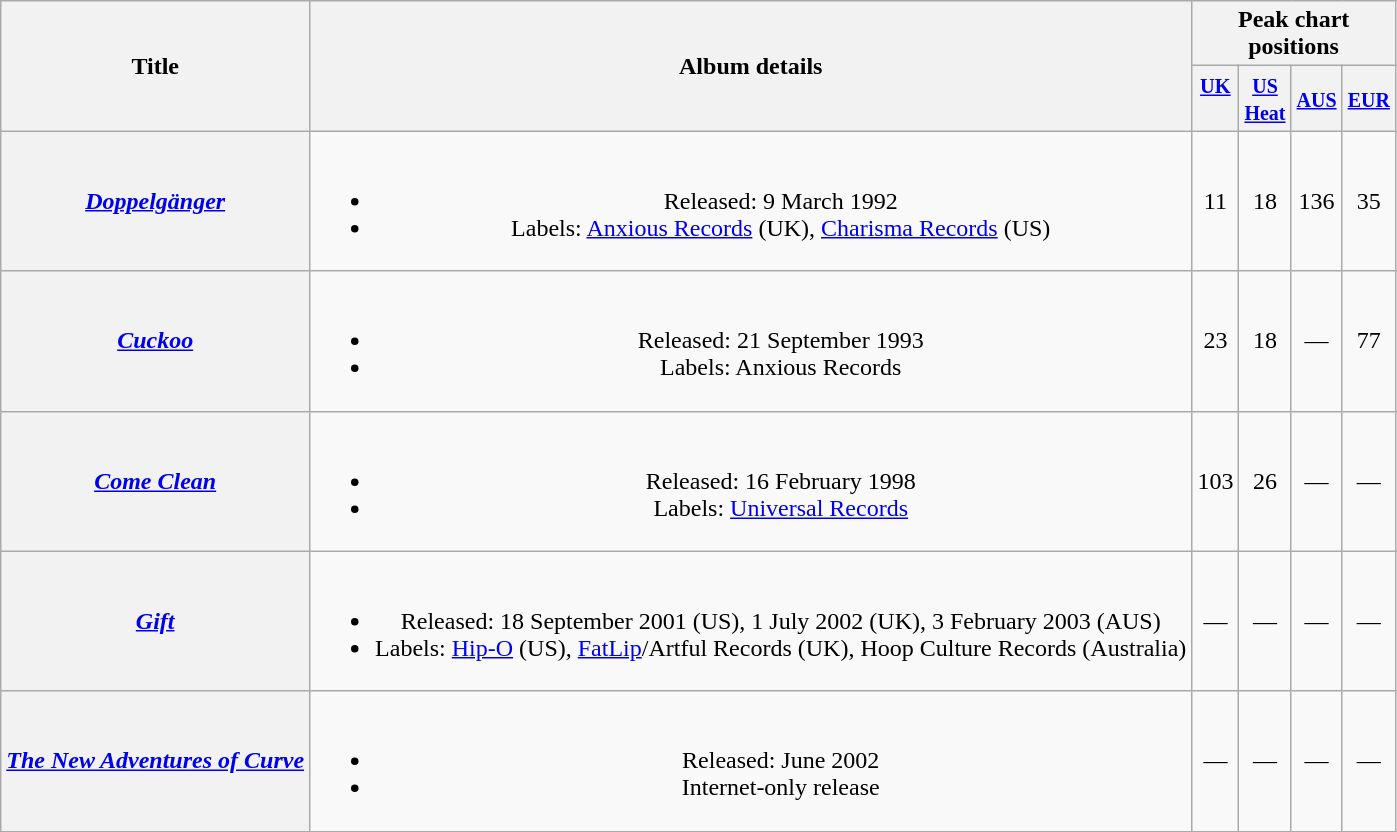<table class="wikitable plainrowheaders" style="text-align:center;">
<tr>
<th scope="col" rowspan="2">Title</th>
<th scope="col" rowspan="2">Album details</th>
<th colspan="4" scope="col">Peak chart<br>positions</th>
</tr>
<tr>
<th scope="col" style="font-size:85%;"><a href='#'>UK</a><br><br></th>
<th><small><a href='#'>US</a><br></small><small><a href='#'>Heat</a></small><br></th>
<th><small><a href='#'>AUS</a></small><br></th>
<th><small><a href='#'>EUR</a></small><br></th>
</tr>
<tr>
<th scope="row"><em><a href='#'>Doppelgänger</a></em></th>
<td><br><ul><li>Released: 9 March 1992</li><li>Labels: <a href='#'>Anxious Records</a> (UK), <a href='#'>Charisma Records</a> (US)</li></ul></td>
<td>11</td>
<td>18</td>
<td>136</td>
<td>35</td>
</tr>
<tr>
<th scope="row"><em><a href='#'>Cuckoo</a></em></th>
<td><br><ul><li>Released: 21 September 1993</li><li>Labels: Anxious Records</li></ul></td>
<td>23</td>
<td>18</td>
<td>—</td>
<td>77</td>
</tr>
<tr>
<th scope="row"><em><a href='#'>Come Clean</a></em></th>
<td><br><ul><li>Released: 16 February 1998</li><li>Labels: <a href='#'>Universal Records</a></li></ul></td>
<td>103</td>
<td>26</td>
<td>—</td>
<td>—</td>
</tr>
<tr>
<th scope="row"><em><a href='#'>Gift</a></em></th>
<td><br><ul><li>Released: 18 September 2001 (US), 1 July 2002 (UK), 3 February 2003 (AUS)</li><li>Labels: <a href='#'>Hip-O</a> (US), <a href='#'>FatLip</a>/Artful Records (UK), Hoop Culture Records (Australia)</li></ul></td>
<td>—</td>
<td>—</td>
<td>—</td>
<td>—</td>
</tr>
<tr>
<th scope="row"><em><a href='#'>The New Adventures of Curve</a></em></th>
<td><br><ul><li>Released: June 2002</li><li>Internet-only release</li></ul></td>
<td>—</td>
<td>—</td>
<td>—</td>
<td>—</td>
</tr>
</table>
